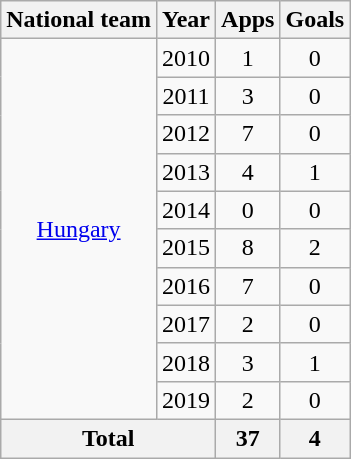<table class="wikitable" style="text-align:center">
<tr>
<th>National team</th>
<th>Year</th>
<th>Apps</th>
<th>Goals</th>
</tr>
<tr>
<td rowspan="10"><a href='#'>Hungary</a></td>
<td>2010</td>
<td>1</td>
<td>0</td>
</tr>
<tr>
<td>2011</td>
<td>3</td>
<td>0</td>
</tr>
<tr>
<td>2012</td>
<td>7</td>
<td>0</td>
</tr>
<tr>
<td>2013</td>
<td>4</td>
<td>1</td>
</tr>
<tr>
<td>2014</td>
<td>0</td>
<td>0</td>
</tr>
<tr>
<td>2015</td>
<td>8</td>
<td>2</td>
</tr>
<tr>
<td>2016</td>
<td>7</td>
<td>0</td>
</tr>
<tr>
<td>2017</td>
<td>2</td>
<td>0</td>
</tr>
<tr>
<td>2018</td>
<td>3</td>
<td>1</td>
</tr>
<tr>
<td>2019</td>
<td>2</td>
<td>0</td>
</tr>
<tr>
<th colspan="2">Total</th>
<th>37</th>
<th>4</th>
</tr>
</table>
